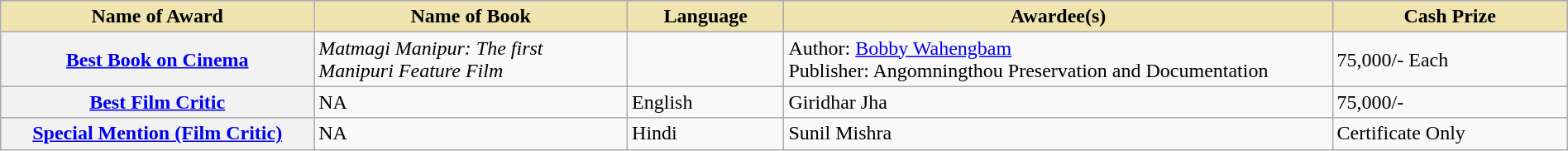<table class="wikitable plainrowheaders" style="width:100%;">
<tr>
<th style="background-color:#EFE4B0;width:20%;">Name of Award</th>
<th style="background-color:#EFE4B0;width:20%;">Name of Book</th>
<th style="background-color:#EFE4B0;width:10%;">Language</th>
<th style="background-color:#EFE4B0;width:35%;">Awardee(s)</th>
<th style="background-color:#EFE4B0;width:15%;">Cash Prize</th>
</tr>
<tr>
<th scope="row"><a href='#'>Best Book on Cinema</a></th>
<td><em>Matmagi Manipur: The first Manipuri Feature Film</em></td>
<td></td>
<td>Author: <a href='#'>Bobby Wahengbam</a><br>Publisher: Angomningthou Preservation and Documentation</td>
<td> 75,000/- Each</td>
</tr>
<tr>
<th scope="row"><a href='#'>Best Film Critic</a></th>
<td>NA</td>
<td>English</td>
<td>Giridhar Jha</td>
<td> 75,000/-</td>
</tr>
<tr>
<th scope="row"><a href='#'>Special Mention (Film Critic)</a></th>
<td>NA</td>
<td>Hindi</td>
<td>Sunil Mishra</td>
<td>Certificate Only</td>
</tr>
</table>
